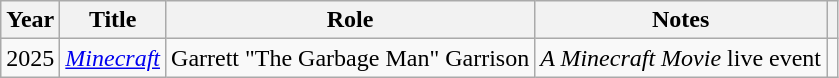<table class="wikitable plainrowheaders sortable">
<tr>
<th scope="col">Year</th>
<th scope="col">Title</th>
<th scope="col">Role</th>
<th scope="col" class="unsortable">Notes</th>
<th scope="col" class="unsortable"></th>
</tr>
<tr>
<td>2025</td>
<td><em><a href='#'>Minecraft</a></em></td>
<td>Garrett "The Garbage Man" Garrison</td>
<td><em>A Minecraft Movie</em> live event</td>
<td></td>
</tr>
</table>
